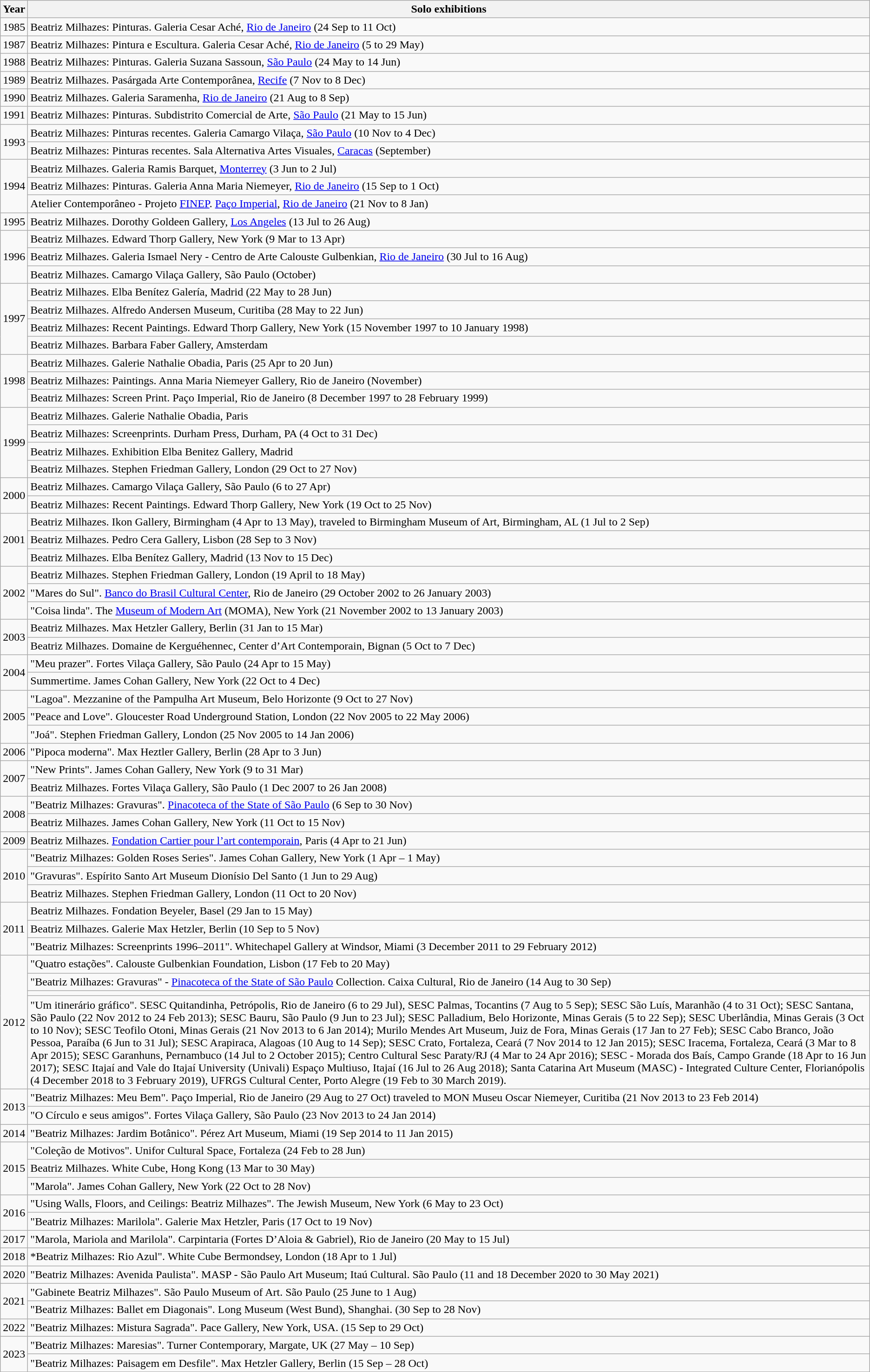<table class="wikitable">
<tr>
<th>Year</th>
<th>Solo exhibitions</th>
</tr>
<tr>
<td rowspan="1">1985</td>
<td rowspan="1">Beatriz Milhazes: Pinturas. Galeria Cesar Aché, <a href='#'>Rio de Janeiro</a> (24 Sep to 11 Oct)</td>
</tr>
<tr>
<td>1987</td>
<td>Beatriz Milhazes: Pintura e Escultura. Galeria Cesar Aché, <a href='#'>Rio de Janeiro</a> (5 to 29 May)</td>
</tr>
<tr>
<td>1988</td>
<td>Beatriz Milhazes: Pinturas. Galeria Suzana Sassoun, <a href='#'>São Paulo</a> (24 May to 14 Jun)</td>
</tr>
<tr>
<td>1989</td>
<td>Beatriz Milhazes. Pasárgada Arte Contemporânea, <a href='#'>Recife</a> (7 Nov to 8 Dec)</td>
</tr>
<tr>
<td>1990</td>
<td>Beatriz Milhazes. Galeria Saramenha, <a href='#'>Rio de Janeiro</a> (21 Aug to 8 Sep)</td>
</tr>
<tr>
<td>1991</td>
<td>Beatriz Milhazes: Pinturas. Subdistrito Comercial de Arte, <a href='#'>São Paulo</a> (21 May to 15 Jun)</td>
</tr>
<tr>
<td colspan="1" rowspan="2">1993</td>
<td>Beatriz Milhazes: Pinturas recentes. Galeria Camargo Vilaça, <a href='#'>São Paulo</a> (10 Nov to 4 Dec)</td>
</tr>
<tr>
<td>Beatriz Milhazes: Pinturas recentes. Sala Alternativa Artes Visuales, <a href='#'>Caracas</a> (September)</td>
</tr>
<tr>
<td colspan="1" rowspan="3">1994</td>
<td>Beatriz Milhazes. Galeria Ramis Barquet, <a href='#'>Monterrey</a> (3 Jun to 2 Jul)</td>
</tr>
<tr>
<td>Beatriz Milhazes: Pinturas. Galeria Anna Maria Niemeyer, <a href='#'>Rio de Janeiro</a> (15 Sep to 1 Oct)</td>
</tr>
<tr>
<td>Atelier Contemporâneo - Projeto <a href='#'>FINEP</a>. <a href='#'>Paço Imperial</a>, <a href='#'>Rio de Janeiro</a> (21 Nov to 8 Jan)</td>
</tr>
<tr>
<td>1995</td>
<td>Beatriz Milhazes. Dorothy Goldeen Gallery, <a href='#'>Los Angeles</a> (13 Jul to 26 Aug)</td>
</tr>
<tr>
<td colspan="1" rowspan="3">1996</td>
<td>Beatriz Milhazes. Edward Thorp Gallery, New York (9 Mar to 13 Apr)</td>
</tr>
<tr>
<td>Beatriz Milhazes. Galeria Ismael Nery - Centro de Arte Calouste Gulbenkian, <a href='#'>Rio de Janeiro</a> (30 Jul to 16 Aug)</td>
</tr>
<tr>
<td>Beatriz Milhazes. Camargo Vilaça Gallery, São Paulo (October)</td>
</tr>
<tr>
<td colspan="1" rowspan="4">1997</td>
<td>Beatriz Milhazes. Elba Benítez Galería, Madrid (22 May to 28 Jun)</td>
</tr>
<tr>
<td>Beatriz Milhazes. Alfredo Andersen Museum, Curitiba (28 May to 22 Jun)</td>
</tr>
<tr>
<td>Beatriz Milhazes: Recent Paintings. Edward Thorp Gallery, New York (15 November 1997 to 10 January 1998)</td>
</tr>
<tr>
<td>Beatriz Milhazes. Barbara Faber Gallery, Amsterdam</td>
</tr>
<tr>
<td colspan="1" rowspan="3">1998</td>
<td>Beatriz Milhazes. Galerie Nathalie Obadia, Paris (25 Apr to 20 Jun)</td>
</tr>
<tr>
<td>Beatriz Milhazes: Paintings. Anna Maria Niemeyer Gallery, Rio de Janeiro (November)</td>
</tr>
<tr>
<td>Beatriz Milhazes: Screen Print. Paço Imperial, Rio de Janeiro (8 December 1997 to 28 February 1999)</td>
</tr>
<tr>
<td colspan="1" rowspan="4">1999</td>
<td>Beatriz Milhazes. Galerie Nathalie Obadia, Paris</td>
</tr>
<tr>
<td>Beatriz Milhazes: Screenprints. Durham Press, Durham, PA (4 Oct to 31 Dec)</td>
</tr>
<tr>
<td>Beatriz Milhazes. Exhibition Elba Benitez Gallery, Madrid</td>
</tr>
<tr>
<td>Beatriz Milhazes. Stephen Friedman Gallery, London (29 Oct to 27 Nov)</td>
</tr>
<tr>
<td colspan="1" rowspan="2">2000</td>
<td>Beatriz Milhazes. Camargo Vilaça Gallery, São Paulo (6 to 27 Apr)</td>
</tr>
<tr>
<td>Beatriz Milhazes: Recent Paintings. Edward Thorp Gallery, New York (19 Oct to 25 Nov)</td>
</tr>
<tr>
<td colspan="1" rowspan="3">2001</td>
<td>Beatriz Milhazes. Ikon Gallery, Birmingham (4 Apr to 13 May), traveled to Birmingham Museum of Art, Birmingham, AL (1 Jul to 2 Sep)</td>
</tr>
<tr>
<td>Beatriz Milhazes. Pedro Cera Gallery, Lisbon (28 Sep to 3 Nov)</td>
</tr>
<tr>
<td>Beatriz Milhazes. Elba Benítez Gallery, Madrid (13 Nov to 15 Dec)</td>
</tr>
<tr>
<td colspan="1" rowspan="3">2002</td>
<td>Beatriz Milhazes. Stephen Friedman Gallery, London (19 April to 18 May)</td>
</tr>
<tr>
<td>"Mares do Sul". <a href='#'>Banco do Brasil Cultural Center</a>, Rio de Janeiro (29 October 2002 to 26 January 2003)</td>
</tr>
<tr>
<td>"Coisa linda". The <a href='#'>Museum of Modern Art</a> (MOMA), New York (21 November 2002 to 13 January 2003)</td>
</tr>
<tr>
<td colspan="1" rowspan="2">2003</td>
<td>Beatriz Milhazes. Max Hetzler Gallery, Berlin (31 Jan to 15 Mar)</td>
</tr>
<tr>
<td>Beatriz Milhazes. Domaine de Kerguéhennec, Center d’Art Contemporain, Bignan (5 Oct to 7 Dec)</td>
</tr>
<tr>
<td colspan="1" rowspan="2">2004</td>
<td>"Meu prazer". Fortes Vilaça Gallery, São Paulo (24 Apr to 15 May)</td>
</tr>
<tr>
<td>Summertime. James Cohan Gallery, New York (22 Oct to 4 Dec)</td>
</tr>
<tr>
<td colspan="1" rowspan="3">2005</td>
<td>"Lagoa". Mezzanine of the Pampulha Art Museum, Belo Horizonte (9 Oct to 27 Nov)</td>
</tr>
<tr>
<td>"Peace and Love". Gloucester Road Underground Station, London (22 Nov 2005 to 22 May 2006)</td>
</tr>
<tr>
<td>"Joá". Stephen Friedman Gallery, London (25 Nov 2005 to 14 Jan 2006)</td>
</tr>
<tr>
<td>2006</td>
<td>"Pipoca moderna". Max Heztler Gallery, Berlin (28 Apr to 3 Jun)</td>
</tr>
<tr>
<td colspan="1" rowspan="2">2007</td>
<td>"New Prints". James Cohan Gallery, New York (9 to 31 Mar)</td>
</tr>
<tr>
<td>Beatriz Milhazes. Fortes Vilaça Gallery, São Paulo (1 Dec 2007 to 26 Jan 2008)</td>
</tr>
<tr>
<td colspan="1" rowspan="2">2008</td>
<td>"Beatriz Milhazes: Gravuras". <a href='#'>Pinacoteca of the State of São Paulo</a> (6 Sep to 30 Nov)</td>
</tr>
<tr>
<td>Beatriz Milhazes. James Cohan Gallery, New York (11 Oct to 15 Nov)</td>
</tr>
<tr>
<td>2009</td>
<td>Beatriz Milhazes. <a href='#'>Fondation Cartier pour l’art contemporain</a>, Paris (4 Apr to 21 Jun)</td>
</tr>
<tr>
<td colspan="1" rowspan="3">2010</td>
<td>"Beatriz Milhazes: Golden Roses Series". James Cohan Gallery, New York (1 Apr – 1 May)</td>
</tr>
<tr>
<td>"Gravuras". Espírito Santo Art Museum Dionísio Del Santo (1 Jun to 29 Aug)</td>
</tr>
<tr>
<td>Beatriz Milhazes. Stephen Friedman Gallery, London (11 Oct to 20 Nov)</td>
</tr>
<tr>
<td colspan="1" rowspan="3">2011</td>
<td>Beatriz Milhazes. Fondation Beyeler, Basel (29 Jan to 15 May)</td>
</tr>
<tr>
<td>Beatriz Milhazes. Galerie Max Hetzler, Berlin (10 Sep to 5 Nov)</td>
</tr>
<tr>
<td>"Beatriz Milhazes: Screenprints 1996–2011". Whitechapel Gallery at Windsor, Miami (3 December 2011 to 29 February 2012)</td>
</tr>
<tr>
<td colspan="1" rowspan="4">2012</td>
<td>"Quatro estações". Calouste Gulbenkian Foundation, Lisbon (17 Feb to 20 May)</td>
</tr>
<tr>
<td>"Beatriz Milhazes: Gravuras" - <a href='#'>Pinacoteca of the State of São Paulo</a> Collection. Caixa Cultural, Rio de Janeiro (14 Aug to 30 Sep)</td>
</tr>
<tr>
<td></td>
</tr>
<tr>
<td>"Um itinerário gráfico". SESC Quitandinha, Petrópolis, Rio de Janeiro (6 to 29 Jul), SESC Palmas, Tocantins (7 Aug to 5 Sep); SESC São Luís, Maranhão (4 to 31 Oct); SESC Santana, São Paulo (22 Nov 2012 to 24 Feb 2013); SESC Bauru, São Paulo (9 Jun to 23 Jul); SESC Palladium, Belo Horizonte, Minas Gerais (5 to 22 Sep); SESC Uberlândia, Minas Gerais (3 Oct to 10 Nov); SESC Teofilo Otoni, Minas Gerais (21 Nov 2013 to 6 Jan 2014); Murilo Mendes Art Museum, Juiz de Fora, Minas Gerais (17 Jan to 27 Feb); SESC Cabo Branco, João Pessoa, Paraíba (6 Jun to 31 Jul); SESC Arapiraca, Alagoas (10 Aug to 14 Sep); SESC Crato, Fortaleza, Ceará (7 Nov 2014 to 12 Jan 2015); SESC Iracema, Fortaleza, Ceará (3 Mar to 8 Apr 2015); SESC Garanhuns, Pernambuco (14 Jul to 2 October 2015); Centro Cultural Sesc Paraty/RJ (4 Mar to 24 Apr 2016); SESC - Morada dos Baís, Campo Grande (18 Apr to 16 Jun 2017); SESC Itajaí and Vale do Itajaí University (Univali) Espaço Multiuso, Itajaí (16 Jul to 26 Aug 2018); Santa Catarina Art Museum (MASC) - Integrated Culture Center, Florianópolis (4 December 2018 to 3 February 2019), UFRGS Cultural Center, Porto Alegre (19 Feb to 30 March 2019).</td>
</tr>
<tr>
<td colspan="1" rowspan="2">2013</td>
<td>"Beatriz Milhazes: Meu Bem". Paço Imperial, Rio de Janeiro (29 Aug to 27 Oct) traveled to MON Museu Oscar Niemeyer, Curitiba (21 Nov 2013 to 23 Feb 2014)</td>
</tr>
<tr>
<td>"O Círculo e seus amigos". Fortes Vilaça Gallery, São Paulo (23 Nov 2013 to 24 Jan 2014)</td>
</tr>
<tr>
<td>2014</td>
<td>"Beatriz Milhazes: Jardim Botânico". Pérez Art Museum, Miami (19 Sep 2014 to 11 Jan 2015)</td>
</tr>
<tr>
<td colspan="1" rowspan="3">2015</td>
<td>"Coleção de Motivos". Unifor Cultural Space, Fortaleza (24 Feb to 28 Jun)</td>
</tr>
<tr>
<td>Beatriz Milhazes. White Cube, Hong Kong (13 Mar to 30 May)</td>
</tr>
<tr>
<td>"Marola". James Cohan Gallery, New York (22 Oct to 28 Nov)</td>
</tr>
<tr>
<td colspan="1" rowspan="2">2016</td>
<td>"Using Walls, Floors, and Ceilings: Beatriz Milhazes". The Jewish Museum, New York (6 May to 23 Oct)</td>
</tr>
<tr>
<td>"Beatriz Milhazes: Marilola". Galerie Max Hetzler, Paris (17 Oct to 19 Nov)</td>
</tr>
<tr>
<td>2017</td>
<td>"Marola, Mariola and Marilola". Carpintaria (Fortes D’Aloia & Gabriel), Rio de Janeiro (20 May to 15 Jul)</td>
</tr>
<tr>
<td>2018</td>
<td>*Beatriz Milhazes: Rio Azul". White Cube Bermondsey, London (18 Apr to 1 Jul)</td>
</tr>
<tr>
<td>2020</td>
<td>"Beatriz Milhazes: Avenida Paulista". MASP - São Paulo Art Museum; Itaú Cultural. São Paulo (11 and 18 December 2020 to 30 May 2021)</td>
</tr>
<tr>
<td colspan="1" rowspan="2">2021</td>
<td>"Gabinete Beatriz Milhazes". São Paulo Museum of Art. São Paulo (25 June to 1 Aug)</td>
</tr>
<tr>
<td>"Beatriz Milhazes: Ballet em Diagonais". Long Museum (West Bund), Shanghai. (30 Sep to 28 Nov)</td>
</tr>
<tr>
<td>2022</td>
<td>"Beatriz Milhazes: Mistura Sagrada". Pace Gallery, New York, USA. (15 Sep to 29 Oct)</td>
</tr>
<tr>
<td colspan="1" rowspan="2">2023</td>
<td>"Beatriz Milhazes: Maresias". Turner Contemporary, Margate, UK (27 May – 10 Sep)</td>
</tr>
<tr>
<td>"Beatriz Milhazes: Paisagem em Desfile". Max Hetzler Gallery, Berlin (15 Sep – 28 Oct)</td>
</tr>
</table>
